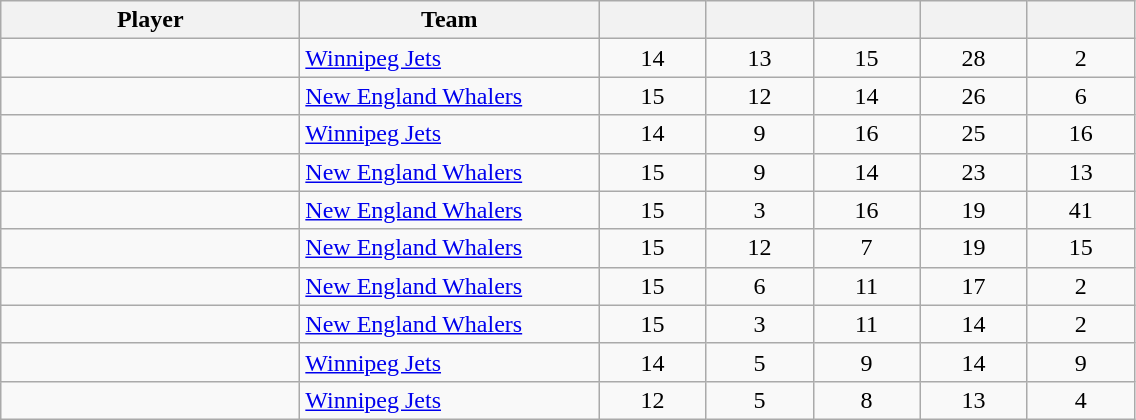<table style="padding:3px; border-spacing:0; text-align:center;" class="wikitable sortable">
<tr>
<th style="width:12em">Player</th>
<th style="width:12em">Team</th>
<th style="width:4em"></th>
<th style="width:4em"></th>
<th style="width:4em"></th>
<th style="width:4em"></th>
<th style="width:4em"></th>
</tr>
<tr>
<td align=left></td>
<td align=left><a href='#'>Winnipeg Jets</a></td>
<td>14</td>
<td>13</td>
<td>15</td>
<td>28</td>
<td>2</td>
</tr>
<tr>
<td align=left></td>
<td align=left><a href='#'>New England Whalers</a></td>
<td>15</td>
<td>12</td>
<td>14</td>
<td>26</td>
<td>6</td>
</tr>
<tr>
<td align=left></td>
<td align=left><a href='#'>Winnipeg Jets</a></td>
<td>14</td>
<td>9</td>
<td>16</td>
<td>25</td>
<td>16</td>
</tr>
<tr>
<td align=left></td>
<td align=left><a href='#'>New England Whalers</a></td>
<td>15</td>
<td>9</td>
<td>14</td>
<td>23</td>
<td>13</td>
</tr>
<tr>
<td align=left></td>
<td align=left><a href='#'>New England Whalers</a></td>
<td>15</td>
<td>3</td>
<td>16</td>
<td>19</td>
<td>41</td>
</tr>
<tr>
<td align=left></td>
<td align=left><a href='#'>New England Whalers</a></td>
<td>15</td>
<td>12</td>
<td>7</td>
<td>19</td>
<td>15</td>
</tr>
<tr>
<td align=left></td>
<td align=left><a href='#'>New England Whalers</a></td>
<td>15</td>
<td>6</td>
<td>11</td>
<td>17</td>
<td>2</td>
</tr>
<tr>
<td align=left></td>
<td align=left><a href='#'>New England Whalers</a></td>
<td>15</td>
<td>3</td>
<td>11</td>
<td>14</td>
<td>2</td>
</tr>
<tr>
<td align=left></td>
<td align=left><a href='#'>Winnipeg Jets</a></td>
<td>14</td>
<td>5</td>
<td>9</td>
<td>14</td>
<td>9</td>
</tr>
<tr>
<td align=left></td>
<td align=left><a href='#'>Winnipeg Jets</a></td>
<td>12</td>
<td>5</td>
<td>8</td>
<td>13</td>
<td>4</td>
</tr>
</table>
